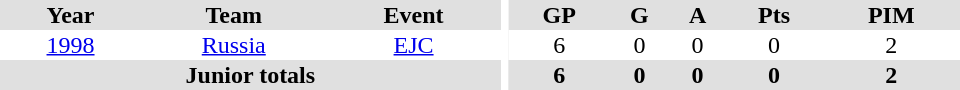<table border="0" cellpadding="1" cellspacing="0" ID="Table3" style="text-align:center; width:40em">
<tr ALIGN="center" bgcolor="#e0e0e0">
<th>Year</th>
<th>Team</th>
<th>Event</th>
<th rowspan="99" bgcolor="#ffffff"></th>
<th>GP</th>
<th>G</th>
<th>A</th>
<th>Pts</th>
<th>PIM</th>
</tr>
<tr>
<td><a href='#'>1998</a></td>
<td><a href='#'>Russia</a></td>
<td><a href='#'>EJC</a></td>
<td>6</td>
<td>0</td>
<td>0</td>
<td>0</td>
<td>2</td>
</tr>
<tr bgcolor="#e0e0e0">
<th colspan="3">Junior totals</th>
<th>6</th>
<th>0</th>
<th>0</th>
<th>0</th>
<th>2</th>
</tr>
</table>
